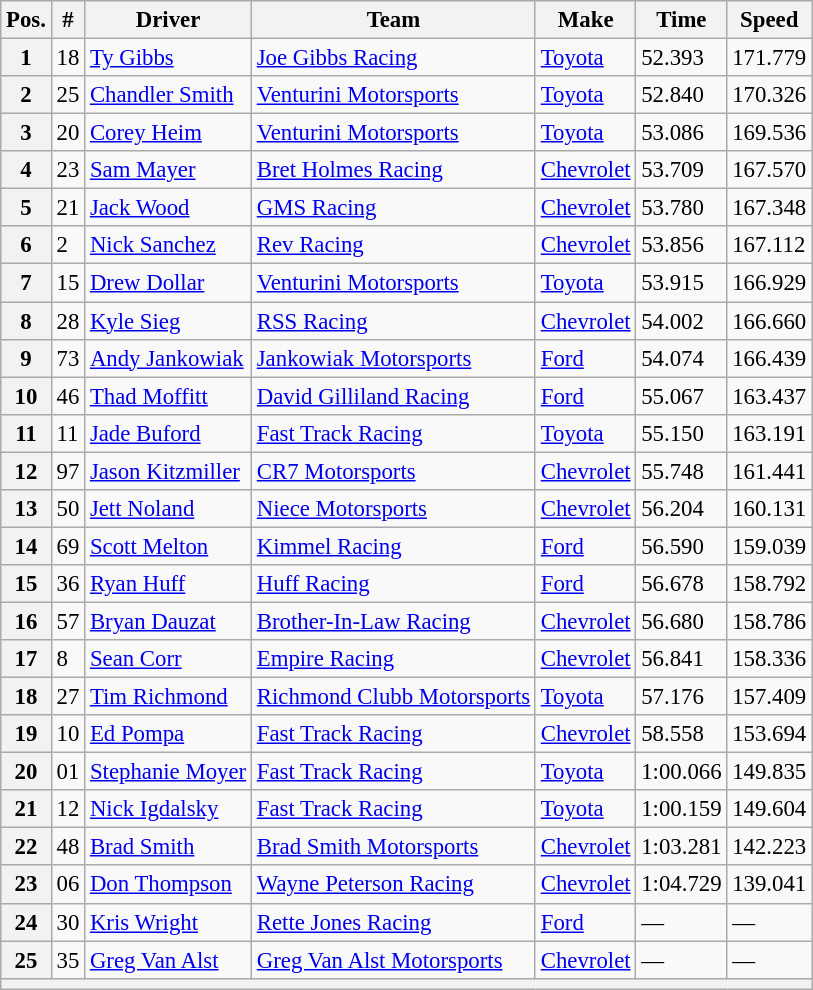<table class="wikitable" style="font-size:95%">
<tr>
<th>Pos.</th>
<th>#</th>
<th>Driver</th>
<th>Team</th>
<th>Make</th>
<th>Time</th>
<th>Speed</th>
</tr>
<tr>
<th>1</th>
<td>18</td>
<td><a href='#'>Ty Gibbs</a></td>
<td><a href='#'>Joe Gibbs Racing</a></td>
<td><a href='#'>Toyota</a></td>
<td>52.393</td>
<td>171.779</td>
</tr>
<tr>
<th>2</th>
<td>25</td>
<td><a href='#'>Chandler Smith</a></td>
<td><a href='#'>Venturini Motorsports</a></td>
<td><a href='#'>Toyota</a></td>
<td>52.840</td>
<td>170.326</td>
</tr>
<tr>
<th>3</th>
<td>20</td>
<td><a href='#'>Corey Heim</a></td>
<td><a href='#'>Venturini Motorsports</a></td>
<td><a href='#'>Toyota</a></td>
<td>53.086</td>
<td>169.536</td>
</tr>
<tr>
<th>4</th>
<td>23</td>
<td><a href='#'>Sam Mayer</a></td>
<td><a href='#'>Bret Holmes Racing</a></td>
<td><a href='#'>Chevrolet</a></td>
<td>53.709</td>
<td>167.570</td>
</tr>
<tr>
<th>5</th>
<td>21</td>
<td><a href='#'>Jack Wood</a></td>
<td><a href='#'>GMS Racing</a></td>
<td><a href='#'>Chevrolet</a></td>
<td>53.780</td>
<td>167.348</td>
</tr>
<tr>
<th>6</th>
<td>2</td>
<td><a href='#'>Nick Sanchez</a></td>
<td><a href='#'>Rev Racing</a></td>
<td><a href='#'>Chevrolet</a></td>
<td>53.856</td>
<td>167.112</td>
</tr>
<tr>
<th>7</th>
<td>15</td>
<td><a href='#'>Drew Dollar</a></td>
<td><a href='#'>Venturini Motorsports</a></td>
<td><a href='#'>Toyota</a></td>
<td>53.915</td>
<td>166.929</td>
</tr>
<tr>
<th>8</th>
<td>28</td>
<td><a href='#'>Kyle Sieg</a></td>
<td><a href='#'>RSS Racing</a></td>
<td><a href='#'>Chevrolet</a></td>
<td>54.002</td>
<td>166.660</td>
</tr>
<tr>
<th>9</th>
<td>73</td>
<td><a href='#'>Andy Jankowiak</a></td>
<td><a href='#'>Jankowiak Motorsports</a></td>
<td><a href='#'>Ford</a></td>
<td>54.074</td>
<td>166.439</td>
</tr>
<tr>
<th>10</th>
<td>46</td>
<td><a href='#'>Thad Moffitt</a></td>
<td><a href='#'>David Gilliland Racing</a></td>
<td><a href='#'>Ford</a></td>
<td>55.067</td>
<td>163.437</td>
</tr>
<tr>
<th>11</th>
<td>11</td>
<td><a href='#'>Jade Buford</a></td>
<td><a href='#'>Fast Track Racing</a></td>
<td><a href='#'>Toyota</a></td>
<td>55.150</td>
<td>163.191</td>
</tr>
<tr>
<th>12</th>
<td>97</td>
<td><a href='#'>Jason Kitzmiller</a></td>
<td><a href='#'>CR7 Motorsports</a></td>
<td><a href='#'>Chevrolet</a></td>
<td>55.748</td>
<td>161.441</td>
</tr>
<tr>
<th>13</th>
<td>50</td>
<td><a href='#'>Jett Noland</a></td>
<td><a href='#'>Niece Motorsports</a></td>
<td><a href='#'>Chevrolet</a></td>
<td>56.204</td>
<td>160.131</td>
</tr>
<tr>
<th>14</th>
<td>69</td>
<td><a href='#'>Scott Melton</a></td>
<td><a href='#'>Kimmel Racing</a></td>
<td><a href='#'>Ford</a></td>
<td>56.590</td>
<td>159.039</td>
</tr>
<tr>
<th>15</th>
<td>36</td>
<td><a href='#'>Ryan Huff</a></td>
<td><a href='#'>Huff Racing</a></td>
<td><a href='#'>Ford</a></td>
<td>56.678</td>
<td>158.792</td>
</tr>
<tr>
<th>16</th>
<td>57</td>
<td><a href='#'>Bryan Dauzat</a></td>
<td><a href='#'>Brother-In-Law Racing</a></td>
<td><a href='#'>Chevrolet</a></td>
<td>56.680</td>
<td>158.786</td>
</tr>
<tr>
<th>17</th>
<td>8</td>
<td><a href='#'>Sean Corr</a></td>
<td><a href='#'>Empire Racing</a></td>
<td><a href='#'>Chevrolet</a></td>
<td>56.841</td>
<td>158.336</td>
</tr>
<tr>
<th>18</th>
<td>27</td>
<td><a href='#'>Tim Richmond</a></td>
<td><a href='#'>Richmond Clubb Motorsports</a></td>
<td><a href='#'>Toyota</a></td>
<td>57.176</td>
<td>157.409</td>
</tr>
<tr>
<th>19</th>
<td>10</td>
<td><a href='#'>Ed Pompa</a></td>
<td><a href='#'>Fast Track Racing</a></td>
<td><a href='#'>Chevrolet</a></td>
<td>58.558</td>
<td>153.694</td>
</tr>
<tr>
<th>20</th>
<td>01</td>
<td><a href='#'>Stephanie Moyer</a></td>
<td><a href='#'>Fast Track Racing</a></td>
<td><a href='#'>Toyota</a></td>
<td>1:00.066</td>
<td>149.835</td>
</tr>
<tr>
<th>21</th>
<td>12</td>
<td><a href='#'>Nick Igdalsky</a></td>
<td><a href='#'>Fast Track Racing</a></td>
<td><a href='#'>Toyota</a></td>
<td>1:00.159</td>
<td>149.604</td>
</tr>
<tr>
<th>22</th>
<td>48</td>
<td><a href='#'>Brad Smith</a></td>
<td><a href='#'>Brad Smith Motorsports</a></td>
<td><a href='#'>Chevrolet</a></td>
<td>1:03.281</td>
<td>142.223</td>
</tr>
<tr>
<th>23</th>
<td>06</td>
<td><a href='#'>Don Thompson</a></td>
<td><a href='#'>Wayne Peterson Racing</a></td>
<td><a href='#'>Chevrolet</a></td>
<td>1:04.729</td>
<td>139.041</td>
</tr>
<tr>
<th>24</th>
<td>30</td>
<td><a href='#'>Kris Wright</a></td>
<td><a href='#'>Rette Jones Racing</a></td>
<td><a href='#'>Ford</a></td>
<td>—</td>
<td>—</td>
</tr>
<tr>
<th>25</th>
<td>35</td>
<td><a href='#'>Greg Van Alst</a></td>
<td><a href='#'>Greg Van Alst Motorsports</a></td>
<td><a href='#'>Chevrolet</a></td>
<td>—</td>
<td>—</td>
</tr>
<tr>
<th colspan="7"></th>
</tr>
</table>
